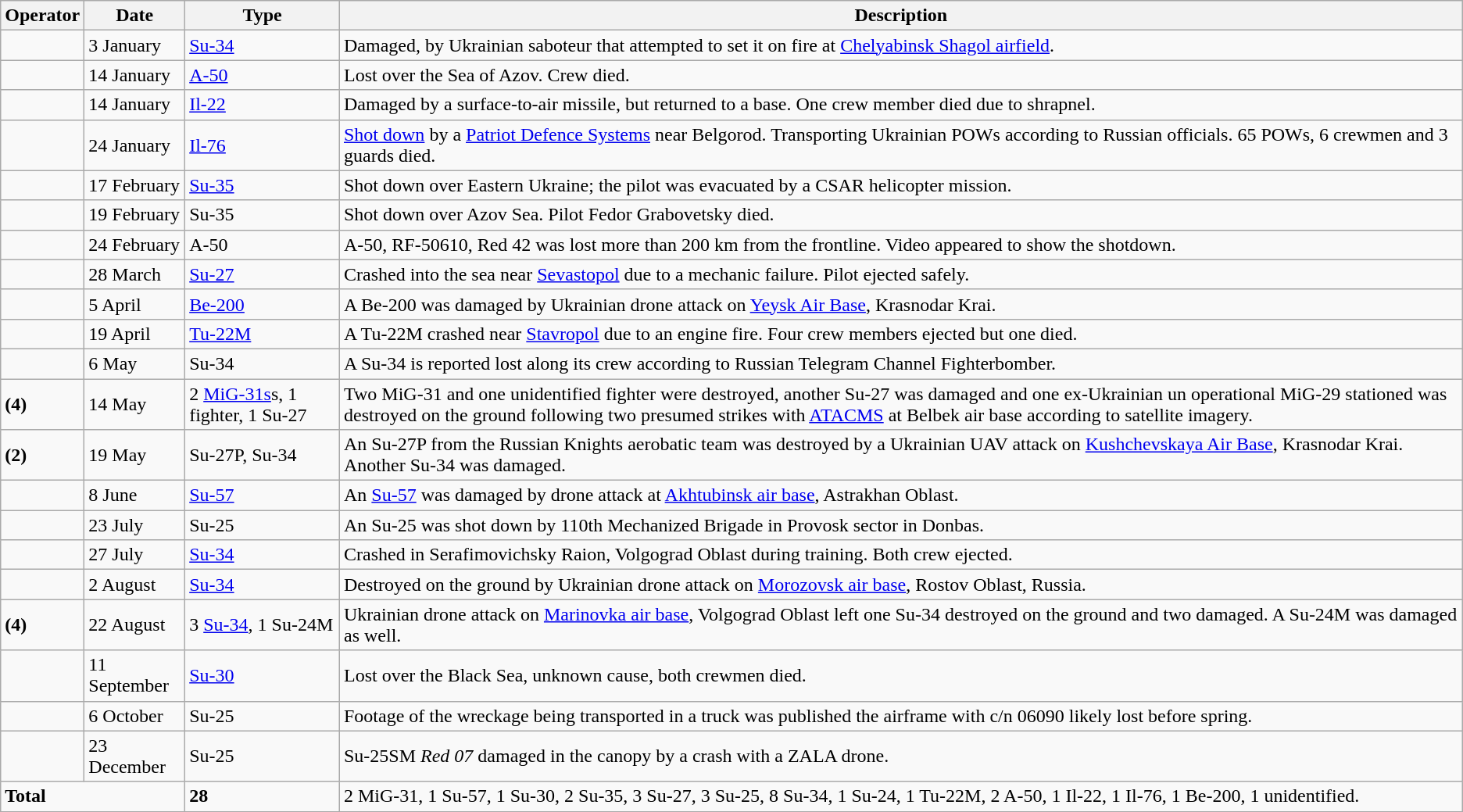<table class="wikitable">
<tr>
<th>Operator</th>
<th>Date</th>
<th>Type</th>
<th>Description</th>
</tr>
<tr>
<td></td>
<td>3 January</td>
<td><a href='#'>Su-34</a></td>
<td>Damaged, by Ukrainian saboteur that attempted to set it on fire at <a href='#'>Chelyabinsk Shagol airfield</a>.</td>
</tr>
<tr>
<td></td>
<td>14 January</td>
<td><a href='#'>A-50</a></td>
<td>Lost over the Sea of Azov. Crew died.</td>
</tr>
<tr>
<td></td>
<td>14 January</td>
<td><a href='#'>Il-22</a></td>
<td>Damaged by a surface-to-air missile, but returned to a base. One crew member died due to shrapnel.</td>
</tr>
<tr>
<td></td>
<td>24 January</td>
<td><a href='#'>Il-76</a></td>
<td><a href='#'>Shot down</a> by a <a href='#'> Patriot Defence Systems</a> near Belgorod. Transporting Ukrainian POWs according to Russian officials. 65 POWs, 6 crewmen and 3 guards died.</td>
</tr>
<tr>
<td></td>
<td>17 February</td>
<td><a href='#'>Su-35</a></td>
<td>Shot down over Eastern Ukraine; the pilot was evacuated by a CSAR helicopter mission.</td>
</tr>
<tr>
<td></td>
<td>19 February</td>
<td>Su-35</td>
<td>Shot down over Azov Sea. Pilot Fedor Grabovetsky died.</td>
</tr>
<tr>
<td></td>
<td>24 February</td>
<td>A-50</td>
<td>A-50, RF-50610, Red 42 was lost more than 200 km from the frontline. Video appeared to show the shotdown.</td>
</tr>
<tr>
<td></td>
<td>28 March</td>
<td><a href='#'>Su-27</a></td>
<td>Crashed into the sea near <a href='#'>Sevastopol</a> due to a mechanic failure. Pilot ejected safely.</td>
</tr>
<tr>
<td></td>
<td>5 April</td>
<td><a href='#'>Be-200</a></td>
<td>A Be-200 was damaged by Ukrainian drone attack on <a href='#'>Yeysk Air Base</a>, Krasnodar Krai.</td>
</tr>
<tr>
<td></td>
<td>19 April</td>
<td><a href='#'>Tu-22M</a></td>
<td>A Tu-22M crashed near <a href='#'>Stavropol</a> due to an engine fire. Four crew members ejected but one died.</td>
</tr>
<tr>
<td></td>
<td>6 May</td>
<td>Su-34</td>
<td>A Su-34 is reported lost along its crew according to Russian Telegram Channel Fighterbomber.</td>
</tr>
<tr>
<td> <strong>(4)</strong></td>
<td>14 May</td>
<td>2 <a href='#'>MiG-31s</a>s, 1 fighter, 1 Su-27</td>
<td>Two MiG-31 and one unidentified fighter were destroyed, another Su-27 was damaged and one ex-Ukrainian un operational MiG-29 stationed was destroyed on the ground following two presumed strikes with <a href='#'>ATACMS</a> at Belbek air base according to satellite imagery.</td>
</tr>
<tr>
<td> <strong>(2)</strong></td>
<td>19 May</td>
<td>Su-27P, Su-34</td>
<td>An Su-27P from the Russian Knights aerobatic team was destroyed by a Ukrainian UAV attack on <a href='#'>Kushchevskaya Air Base</a>, Krasnodar Krai. Another Su-34 was damaged.</td>
</tr>
<tr>
<td></td>
<td>8 June</td>
<td><a href='#'>Su-57</a></td>
<td>An <a href='#'>Su-57</a> was damaged by drone attack at <a href='#'>Akhtubinsk air base</a>, Astrakhan Oblast.</td>
</tr>
<tr>
<td></td>
<td>23 July</td>
<td>Su-25</td>
<td>An Su-25 was shot down by 110th Mechanized Brigade in Provosk sector in Donbas.</td>
</tr>
<tr>
<td></td>
<td>27 July</td>
<td><a href='#'>Su-34</a></td>
<td>Crashed in Serafimovichsky Raion, Volgograd Oblast during training. Both crew ejected.</td>
</tr>
<tr>
<td></td>
<td>2 August</td>
<td><a href='#'>Su-34</a></td>
<td>Destroyed on the ground by Ukrainian drone attack on <a href='#'>Morozovsk air base</a>, Rostov Oblast, Russia.</td>
</tr>
<tr>
<td> <strong>(4)</strong></td>
<td>22 August</td>
<td>3 <a href='#'>Su-34</a>, 1 Su-24M</td>
<td>Ukrainian drone attack on <a href='#'>Marinovka air base</a>, Volgograd Oblast left one Su-34 destroyed on the ground and two damaged. A Su-24M was damaged as well.</td>
</tr>
<tr>
<td></td>
<td>11 September</td>
<td><a href='#'>Su-30</a></td>
<td>Lost over the Black Sea, unknown cause, both crewmen died.</td>
</tr>
<tr>
<td></td>
<td>6 October</td>
<td>Su-25</td>
<td>Footage of the wreckage being transported in a truck was published the airframe with c/n 06090 likely lost before spring.</td>
</tr>
<tr>
<td></td>
<td>23 December</td>
<td>Su-25</td>
<td>Su-25SM <em>Red 07</em> damaged in the canopy by a crash with a ZALA drone.</td>
</tr>
<tr>
<td colspan="2"><strong>Total</strong></td>
<td><strong>28</strong></td>
<td>2 MiG-31, 1 Su-57, 1 Su-30, 2 Su-35, 3 Su-27, 3 Su-25, 8 Su-34, 1 Su-24, 1 Tu-22M, 2 A-50, 1 Il-22, 1 Il-76, 1 Be-200, 1 unidentified.</td>
</tr>
</table>
